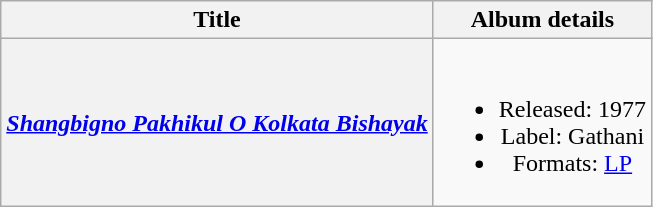<table class="wikitable plainrowheaders" style="text-align:center;">
<tr>
<th scope="col">Title</th>
<th scope="col">Album details</th>
</tr>
<tr>
<th scope="row"><em><a href='#'>Shangbigno Pakhikul O Kolkata Bishayak</a></em></th>
<td><br><ul><li>Released: 1977</li><li>Label: Gathani</li><li>Formats: <a href='#'>LP</a></li></ul></td>
</tr>
</table>
